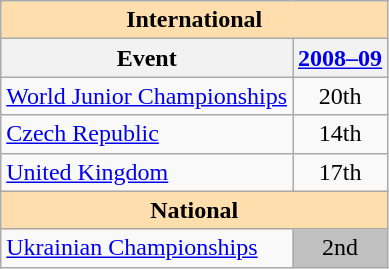<table class="wikitable" style="text-align:center">
<tr>
<th style="background-color: #ffdead; " colspan=2 align=center>International</th>
</tr>
<tr>
<th>Event</th>
<th><a href='#'>2008–09</a></th>
</tr>
<tr>
<td align=left><a href='#'>World Junior Championships</a></td>
<td>20th</td>
</tr>
<tr>
<td align=left> <a href='#'>Czech Republic</a></td>
<td>14th</td>
</tr>
<tr>
<td align=left> <a href='#'>United Kingdom</a></td>
<td>17th</td>
</tr>
<tr>
<th style="background-color: #ffdead; " colspan=2 align=center>National</th>
</tr>
<tr>
<td align=left><a href='#'>Ukrainian Championships</a></td>
<td bgcolor=silver>2nd</td>
</tr>
</table>
